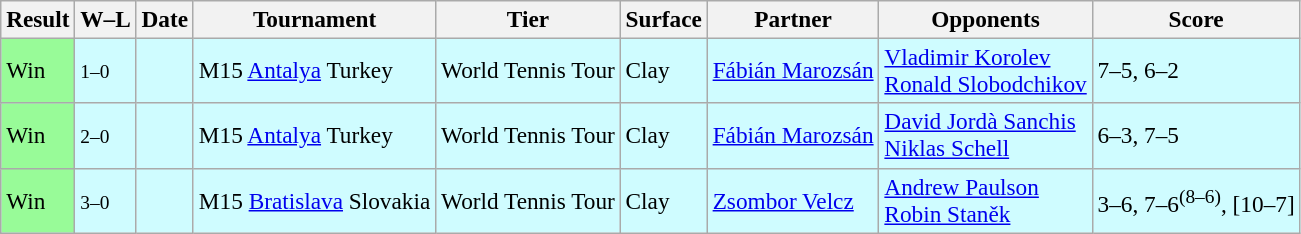<table class="sortable wikitable" style=font-size:97%>
<tr>
<th>Result</th>
<th class="unsortable">W–L</th>
<th>Date</th>
<th>Tournament</th>
<th>Tier</th>
<th>Surface</th>
<th>Partner</th>
<th>Opponents</th>
<th class="unsortable">Score</th>
</tr>
<tr bgcolor=#cffcff>
<td style="background:#98fb98;">Win</td>
<td><small>1–0</small></td>
<td></td>
<td>M15 <a href='#'>Antalya</a> Turkey</td>
<td>World Tennis Tour</td>
<td>Clay</td>
<td> <a href='#'>Fábián Marozsán</a></td>
<td> <a href='#'>Vladimir Korolev</a><br> <a href='#'>Ronald Slobodchikov</a></td>
<td>7–5, 6–2</td>
</tr>
<tr bgcolor=#cffcff>
<td style="background:#98fb98;">Win</td>
<td><small>2–0</small></td>
<td></td>
<td>M15 <a href='#'>Antalya</a> Turkey</td>
<td>World Tennis Tour</td>
<td>Clay</td>
<td> <a href='#'>Fábián Marozsán</a></td>
<td> <a href='#'>David Jordà Sanchis</a><br> <a href='#'>Niklas Schell</a></td>
<td>6–3, 7–5</td>
</tr>
<tr bgcolor=#cffcff>
<td style="background:#98fb98;">Win</td>
<td><small>3–0</small></td>
<td></td>
<td>M15 <a href='#'>Bratislava</a> Slovakia</td>
<td>World Tennis Tour</td>
<td>Clay</td>
<td> <a href='#'>Zsombor Velcz</a></td>
<td> <a href='#'>Andrew Paulson</a><br> <a href='#'>Robin Staněk</a></td>
<td>3–6, 7–6<sup>(8–6)</sup>, [10–7]</td>
</tr>
</table>
